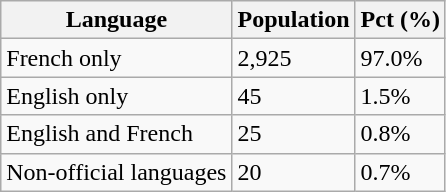<table class="wikitable">
<tr>
<th>Language</th>
<th>Population</th>
<th>Pct (%)</th>
</tr>
<tr>
<td>French only</td>
<td>2,925</td>
<td>97.0%</td>
</tr>
<tr>
<td>English only</td>
<td>45</td>
<td>1.5%</td>
</tr>
<tr>
<td>English and French</td>
<td>25</td>
<td>0.8%</td>
</tr>
<tr>
<td>Non-official languages</td>
<td>20</td>
<td>0.7%</td>
</tr>
</table>
